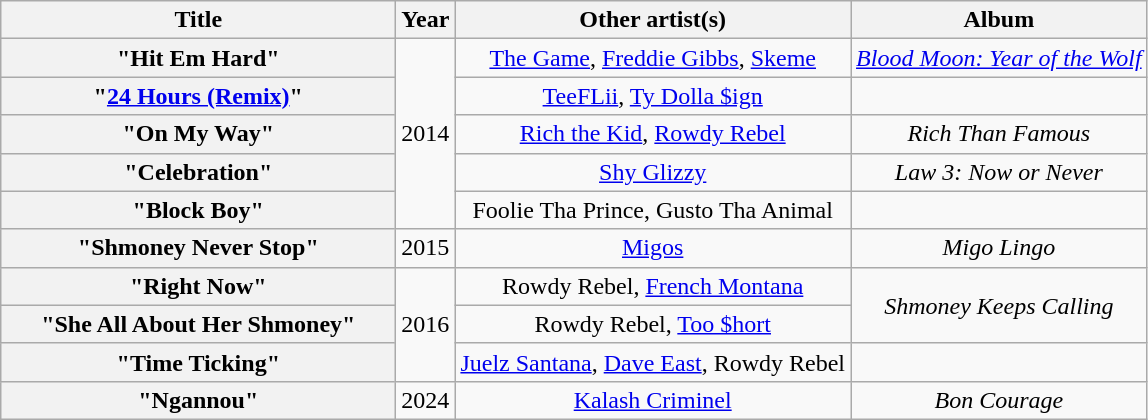<table class="wikitable plainrowheaders" style="text-align:center;">
<tr>
<th scope="col" style="width:16em;">Title</th>
<th scope="col">Year</th>
<th scope="col">Other artist(s)</th>
<th scope="col">Album</th>
</tr>
<tr>
<th scope="row">"Hit Em Hard"</th>
<td rowspan="5">2014</td>
<td><a href='#'>The Game</a>, <a href='#'>Freddie Gibbs</a>, <a href='#'>Skeme</a></td>
<td><em><a href='#'>Blood Moon: Year of the Wolf</a></em></td>
</tr>
<tr>
<th scope="row">"<a href='#'>24 Hours (Remix)</a>"</th>
<td><a href='#'>TeeFLii</a>, <a href='#'>Ty Dolla $ign</a></td>
<td></td>
</tr>
<tr>
<th scope="row">"On My Way"</th>
<td><a href='#'>Rich the Kid</a>, <a href='#'>Rowdy Rebel</a></td>
<td><em>Rich Than Famous</em></td>
</tr>
<tr>
<th scope="row">"Celebration"</th>
<td><a href='#'>Shy Glizzy</a></td>
<td><em>Law 3: Now or Never</em></td>
</tr>
<tr>
<th scope="row">"Block Boy"</th>
<td>Foolie Tha Prince, Gusto Tha Animal</td>
<td></td>
</tr>
<tr>
<th scope="row">"Shmoney Never Stop"</th>
<td>2015</td>
<td><a href='#'>Migos</a></td>
<td><em>Migo Lingo</em></td>
</tr>
<tr>
<th scope="row">"Right Now"</th>
<td rowspan="3">2016</td>
<td>Rowdy Rebel, <a href='#'>French Montana</a></td>
<td rowspan="2"><em>Shmoney Keeps Calling</em></td>
</tr>
<tr>
<th scope="row">"She All About Her Shmoney"</th>
<td>Rowdy Rebel, <a href='#'>Too $hort</a></td>
</tr>
<tr>
<th scope="row">"Time Ticking"</th>
<td><a href='#'>Juelz Santana</a>, <a href='#'>Dave East</a>, Rowdy Rebel</td>
<td></td>
</tr>
<tr>
<th scope="row">"Ngannou"</th>
<td>2024</td>
<td><a href='#'>Kalash Criminel</a></td>
<td><em>Bon Courage</em></td>
</tr>
</table>
